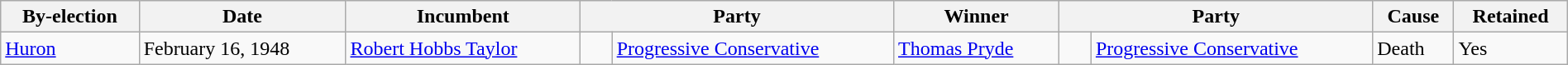<table class=wikitable style="width:100%">
<tr>
<th>By-election</th>
<th>Date</th>
<th>Incumbent</th>
<th colspan=2>Party</th>
<th>Winner</th>
<th colspan=2>Party</th>
<th>Cause</th>
<th>Retained</th>
</tr>
<tr>
<td><a href='#'>Huron</a></td>
<td>February 16, 1948</td>
<td><a href='#'>Robert Hobbs Taylor</a></td>
<td>   </td>
<td><a href='#'>Progressive Conservative</a></td>
<td><a href='#'>Thomas Pryde</a></td>
<td>   </td>
<td><a href='#'>Progressive Conservative</a></td>
<td>Death</td>
<td>Yes</td>
</tr>
</table>
